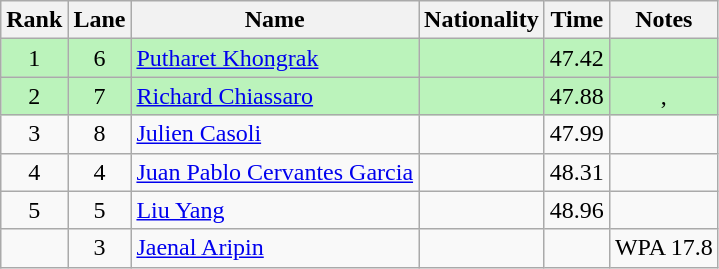<table class="wikitable sortable" style="text-align:center">
<tr>
<th>Rank</th>
<th>Lane</th>
<th>Name</th>
<th>Nationality</th>
<th>Time</th>
<th>Notes</th>
</tr>
<tr bgcolor=bbf3bb>
<td>1</td>
<td>6</td>
<td align="left"><a href='#'>Putharet Khongrak</a></td>
<td align="left"></td>
<td>47.42</td>
<td></td>
</tr>
<tr bgcolor=bbf3bb>
<td>2</td>
<td>7</td>
<td align="left"><a href='#'>Richard Chiassaro</a></td>
<td align="left"></td>
<td>47.88</td>
<td>, </td>
</tr>
<tr>
<td>3</td>
<td>8</td>
<td align="left"><a href='#'>Julien Casoli</a></td>
<td align="left"></td>
<td>47.99</td>
<td></td>
</tr>
<tr>
<td>4</td>
<td>4</td>
<td align="left"><a href='#'>Juan Pablo Cervantes Garcia</a></td>
<td align="left"></td>
<td>48.31</td>
<td></td>
</tr>
<tr>
<td>5</td>
<td>5</td>
<td align="left"><a href='#'>Liu Yang</a></td>
<td align="left"></td>
<td>48.96</td>
<td></td>
</tr>
<tr>
<td></td>
<td>3</td>
<td align="left"><a href='#'>Jaenal Aripin</a></td>
<td align="left"></td>
<td></td>
<td>WPA 17.8</td>
</tr>
</table>
